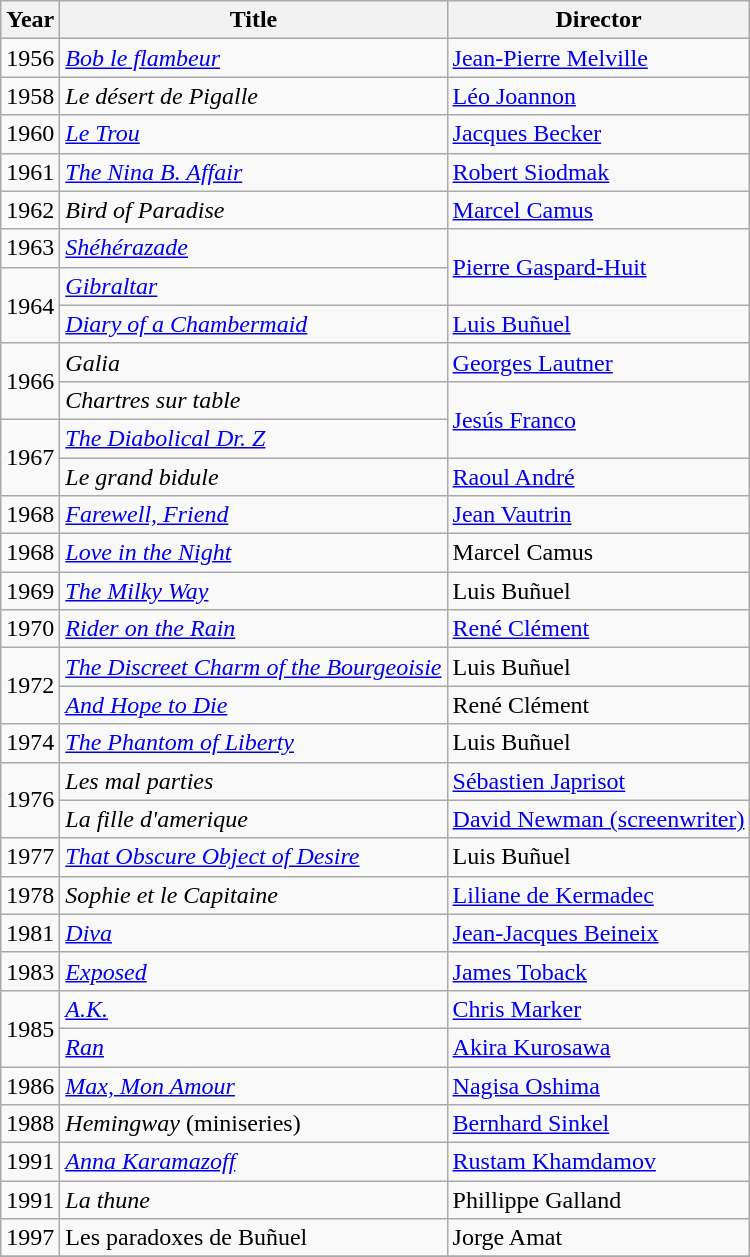<table class="wikitable">
<tr>
<th>Year</th>
<th>Title</th>
<th>Director</th>
</tr>
<tr>
<td>1956</td>
<td><em><a href='#'>Bob le flambeur</a></em></td>
<td><a href='#'>Jean-Pierre Melville</a></td>
</tr>
<tr>
<td>1958</td>
<td><em>Le désert de Pigalle</em></td>
<td><a href='#'>Léo Joannon</a></td>
</tr>
<tr>
<td>1960</td>
<td><em><a href='#'>Le Trou</a></em></td>
<td><a href='#'>Jacques Becker</a></td>
</tr>
<tr>
<td>1961</td>
<td><em><a href='#'>The Nina B. Affair</a></em></td>
<td><a href='#'>Robert Siodmak</a></td>
</tr>
<tr>
<td>1962</td>
<td><em>Bird of Paradise</em></td>
<td><a href='#'>Marcel Camus</a></td>
</tr>
<tr>
<td>1963</td>
<td><em><a href='#'>Shéhérazade</a></em></td>
<td rowspan="2"><a href='#'>Pierre Gaspard-Huit</a></td>
</tr>
<tr>
<td rowspan="2">1964</td>
<td><em><a href='#'>Gibraltar</a></em></td>
</tr>
<tr>
<td><em><a href='#'>Diary of a Chambermaid</a></em></td>
<td><a href='#'>Luis Buñuel</a></td>
</tr>
<tr>
<td rowspan="2">1966</td>
<td><em>Galia</em></td>
<td><a href='#'>Georges Lautner</a></td>
</tr>
<tr>
<td><em>Chartres sur table</em></td>
<td rowspan="2"><a href='#'>Jesús Franco</a></td>
</tr>
<tr>
<td rowspan="2">1967</td>
<td><em><a href='#'>The Diabolical Dr. Z</a></em></td>
</tr>
<tr>
<td><em>Le grand bidule</em></td>
<td><a href='#'>Raoul André</a></td>
</tr>
<tr>
<td>1968</td>
<td><em><a href='#'>Farewell, Friend</a></em></td>
<td><a href='#'>Jean Vautrin</a></td>
</tr>
<tr>
<td>1968</td>
<td><em><a href='#'>Love in the Night</a></em></td>
<td>Marcel Camus</td>
</tr>
<tr>
<td>1969</td>
<td><em><a href='#'>The Milky Way</a></em></td>
<td>Luis Buñuel</td>
</tr>
<tr>
<td>1970</td>
<td><em><a href='#'>Rider on the Rain</a></em></td>
<td><a href='#'>René Clément</a></td>
</tr>
<tr>
<td rowspan="2">1972</td>
<td><em><a href='#'>The Discreet Charm of the Bourgeoisie</a></em></td>
<td>Luis Buñuel</td>
</tr>
<tr>
<td><em><a href='#'>And Hope to Die</a></em></td>
<td>René Clément</td>
</tr>
<tr>
<td>1974</td>
<td><em><a href='#'>The Phantom of Liberty</a></em></td>
<td>Luis Buñuel</td>
</tr>
<tr>
<td rowspan="2">1976</td>
<td><em>Les mal parties</em></td>
<td><a href='#'>Sébastien Japrisot</a></td>
</tr>
<tr>
<td><em>La fille d'amerique</em></td>
<td><a href='#'>David Newman (screenwriter)</a></td>
</tr>
<tr>
<td>1977</td>
<td><em><a href='#'>That Obscure Object of Desire</a></em></td>
<td>Luis Buñuel</td>
</tr>
<tr>
<td>1978</td>
<td><em>Sophie et le Capitaine</em></td>
<td><a href='#'>Liliane de Kermadec</a></td>
</tr>
<tr>
<td>1981</td>
<td><em><a href='#'>Diva</a></em></td>
<td><a href='#'>Jean-Jacques Beineix</a></td>
</tr>
<tr>
<td>1983</td>
<td><em><a href='#'>Exposed</a></em></td>
<td><a href='#'>James Toback</a></td>
</tr>
<tr>
<td rowspan="2">1985</td>
<td><em><a href='#'>A.K.</a></em></td>
<td><a href='#'>Chris Marker</a></td>
</tr>
<tr>
<td><em><a href='#'>Ran</a></em></td>
<td><a href='#'>Akira Kurosawa</a></td>
</tr>
<tr>
<td>1986</td>
<td><em><a href='#'>Max, Mon Amour</a></em></td>
<td><a href='#'>Nagisa Oshima</a></td>
</tr>
<tr>
<td>1988</td>
<td><em>Hemingway</em> (miniseries)</td>
<td><a href='#'>Bernhard Sinkel</a></td>
</tr>
<tr>
<td>1991</td>
<td><em><a href='#'>Anna Karamazoff</a></em></td>
<td><a href='#'>Rustam Khamdamov</a></td>
</tr>
<tr>
<td>1991</td>
<td><em>La thune</em></td>
<td>Phillippe Galland</td>
</tr>
<tr>
<td>1997</td>
<td>Les paradoxes de Buñuel</td>
<td>Jorge Amat</td>
</tr>
<tr>
</tr>
</table>
